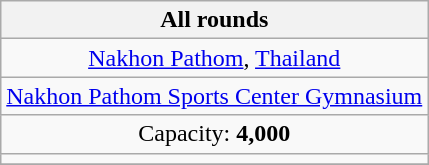<table class="wikitable" style="text-align:center;">
<tr>
<th>All rounds</th>
</tr>
<tr>
<td> <a href='#'>Nakhon Pathom</a>, <a href='#'>Thailand</a></td>
</tr>
<tr>
<td><a href='#'>Nakhon Pathom Sports Center Gymnasium</a></td>
</tr>
<tr>
<td>Capacity: <strong>4,000</strong></td>
</tr>
<tr>
<td></td>
</tr>
<tr>
</tr>
</table>
